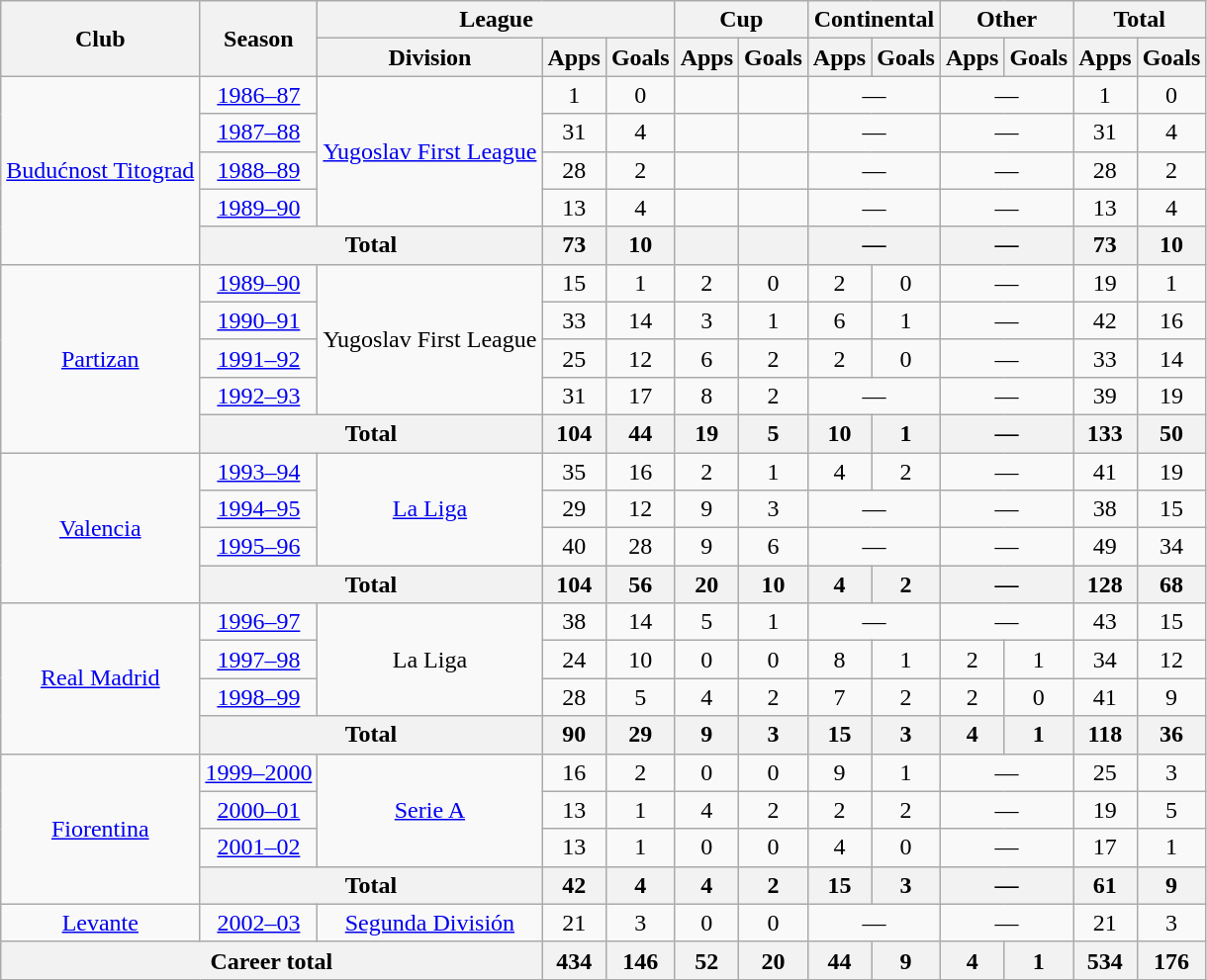<table class="wikitable" style="text-align:center">
<tr>
<th rowspan="2">Club</th>
<th rowspan="2">Season</th>
<th colspan="3">League</th>
<th colspan="2">Cup</th>
<th colspan="2">Continental</th>
<th colspan="2">Other</th>
<th colspan="2">Total</th>
</tr>
<tr>
<th>Division</th>
<th>Apps</th>
<th>Goals</th>
<th>Apps</th>
<th>Goals</th>
<th>Apps</th>
<th>Goals</th>
<th>Apps</th>
<th>Goals</th>
<th>Apps</th>
<th>Goals</th>
</tr>
<tr>
<td rowspan="5"><a href='#'>Budućnost Titograd</a></td>
<td><a href='#'>1986–87</a></td>
<td rowspan="4"><a href='#'>Yugoslav First League</a></td>
<td>1</td>
<td>0</td>
<td></td>
<td></td>
<td colspan="2">—</td>
<td colspan="2">—</td>
<td>1</td>
<td>0</td>
</tr>
<tr>
<td><a href='#'>1987–88</a></td>
<td>31</td>
<td>4</td>
<td></td>
<td></td>
<td colspan="2">—</td>
<td colspan="2">—</td>
<td>31</td>
<td>4</td>
</tr>
<tr>
<td><a href='#'>1988–89</a></td>
<td>28</td>
<td>2</td>
<td></td>
<td></td>
<td colspan="2">—</td>
<td colspan="2">—</td>
<td>28</td>
<td>2</td>
</tr>
<tr>
<td><a href='#'>1989–90</a></td>
<td>13</td>
<td>4</td>
<td></td>
<td></td>
<td colspan="2">—</td>
<td colspan="2">—</td>
<td>13</td>
<td>4</td>
</tr>
<tr>
<th colspan="2">Total</th>
<th>73</th>
<th>10</th>
<th></th>
<th></th>
<th colspan="2">—</th>
<th colspan="2">—</th>
<th>73</th>
<th>10</th>
</tr>
<tr>
<td rowspan="5"><a href='#'>Partizan</a></td>
<td><a href='#'>1989–90</a></td>
<td rowspan="4">Yugoslav First League</td>
<td>15</td>
<td>1</td>
<td>2</td>
<td>0</td>
<td>2</td>
<td>0</td>
<td colspan="2">—</td>
<td>19</td>
<td>1</td>
</tr>
<tr>
<td><a href='#'>1990–91</a></td>
<td>33</td>
<td>14</td>
<td>3</td>
<td>1</td>
<td>6</td>
<td>1</td>
<td colspan="2">—</td>
<td>42</td>
<td>16</td>
</tr>
<tr>
<td><a href='#'>1991–92</a></td>
<td>25</td>
<td>12</td>
<td>6</td>
<td>2</td>
<td>2</td>
<td>0</td>
<td colspan="2">—</td>
<td>33</td>
<td>14</td>
</tr>
<tr>
<td><a href='#'>1992–93</a></td>
<td>31</td>
<td>17</td>
<td>8</td>
<td>2</td>
<td colspan="2">—</td>
<td colspan="2">—</td>
<td>39</td>
<td>19</td>
</tr>
<tr>
<th colspan="2">Total</th>
<th>104</th>
<th>44</th>
<th>19</th>
<th>5</th>
<th>10</th>
<th>1</th>
<th colspan="2">—</th>
<th>133</th>
<th>50</th>
</tr>
<tr>
<td rowspan="4"><a href='#'>Valencia</a></td>
<td><a href='#'>1993–94</a></td>
<td rowspan="3"><a href='#'>La Liga</a></td>
<td>35</td>
<td>16</td>
<td>2</td>
<td>1</td>
<td>4</td>
<td>2</td>
<td colspan="2">—</td>
<td>41</td>
<td>19</td>
</tr>
<tr>
<td><a href='#'>1994–95</a></td>
<td>29</td>
<td>12</td>
<td>9</td>
<td>3</td>
<td colspan="2">—</td>
<td colspan="2">—</td>
<td>38</td>
<td>15</td>
</tr>
<tr>
<td><a href='#'>1995–96</a></td>
<td>40</td>
<td>28</td>
<td>9</td>
<td>6</td>
<td colspan="2">—</td>
<td colspan="2">—</td>
<td>49</td>
<td>34</td>
</tr>
<tr>
<th colspan="2">Total</th>
<th>104</th>
<th>56</th>
<th>20</th>
<th>10</th>
<th>4</th>
<th>2</th>
<th colspan="2">—</th>
<th>128</th>
<th>68</th>
</tr>
<tr>
<td rowspan="4"><a href='#'>Real Madrid</a></td>
<td><a href='#'>1996–97</a></td>
<td rowspan="3">La Liga</td>
<td>38</td>
<td>14</td>
<td>5</td>
<td>1</td>
<td colspan="2">—</td>
<td colspan="2">—</td>
<td>43</td>
<td>15</td>
</tr>
<tr>
<td><a href='#'>1997–98</a></td>
<td>24</td>
<td>10</td>
<td>0</td>
<td>0</td>
<td>8</td>
<td>1</td>
<td>2</td>
<td>1</td>
<td>34</td>
<td>12</td>
</tr>
<tr>
<td><a href='#'>1998–99</a></td>
<td>28</td>
<td>5</td>
<td>4</td>
<td>2</td>
<td>7</td>
<td>2</td>
<td>2</td>
<td>0</td>
<td>41</td>
<td>9</td>
</tr>
<tr>
<th colspan="2">Total</th>
<th>90</th>
<th>29</th>
<th>9</th>
<th>3</th>
<th>15</th>
<th>3</th>
<th>4</th>
<th>1</th>
<th>118</th>
<th>36</th>
</tr>
<tr>
<td rowspan="4"><a href='#'>Fiorentina</a></td>
<td><a href='#'>1999–2000</a></td>
<td rowspan="3"><a href='#'>Serie A</a></td>
<td>16</td>
<td>2</td>
<td>0</td>
<td>0</td>
<td>9</td>
<td>1</td>
<td colspan="2">—</td>
<td>25</td>
<td>3</td>
</tr>
<tr>
<td><a href='#'>2000–01</a></td>
<td>13</td>
<td>1</td>
<td>4</td>
<td>2</td>
<td>2</td>
<td>2</td>
<td colspan="2">—</td>
<td>19</td>
<td>5</td>
</tr>
<tr>
<td><a href='#'>2001–02</a></td>
<td>13</td>
<td>1</td>
<td>0</td>
<td>0</td>
<td>4</td>
<td>0</td>
<td colspan="2">—</td>
<td>17</td>
<td>1</td>
</tr>
<tr>
<th colspan="2">Total</th>
<th>42</th>
<th>4</th>
<th>4</th>
<th>2</th>
<th>15</th>
<th>3</th>
<th colspan="2">—</th>
<th>61</th>
<th>9</th>
</tr>
<tr>
<td><a href='#'>Levante</a></td>
<td><a href='#'>2002–03</a></td>
<td><a href='#'>Segunda División</a></td>
<td>21</td>
<td>3</td>
<td>0</td>
<td>0</td>
<td colspan="2">—</td>
<td colspan="2">—</td>
<td>21</td>
<td>3</td>
</tr>
<tr>
<th colspan="3">Career total</th>
<th>434</th>
<th>146</th>
<th>52</th>
<th>20</th>
<th>44</th>
<th>9</th>
<th>4</th>
<th>1</th>
<th>534</th>
<th>176</th>
</tr>
</table>
